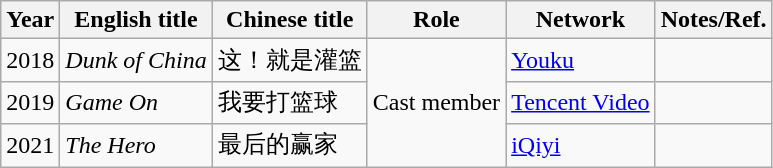<table class="wikitable sortable">
<tr>
<th>Year</th>
<th>English title</th>
<th>Chinese title</th>
<th>Role</th>
<th>Network</th>
<th class="unsortable">Notes/Ref.</th>
</tr>
<tr>
<td>2018</td>
<td><em>Dunk of China</em></td>
<td>这！就是灌篮</td>
<td rowspan=3>Cast member</td>
<td><a href='#'>Youku</a></td>
<td></td>
</tr>
<tr>
<td>2019</td>
<td><em>Game On</em></td>
<td>我要打篮球</td>
<td><a href='#'>Tencent Video</a></td>
<td></td>
</tr>
<tr>
<td>2021</td>
<td><em>The Hero</em></td>
<td>最后的赢家</td>
<td><a href='#'>iQiyi</a></td>
<td></td>
</tr>
</table>
